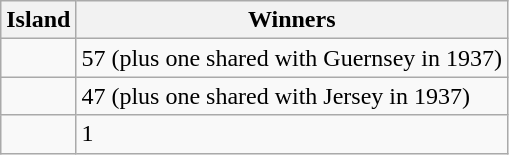<table class="wikitable">
<tr>
<th>Island</th>
<th>Winners</th>
</tr>
<tr>
<td></td>
<td>57 (plus one shared with Guernsey in 1937)</td>
</tr>
<tr>
<td></td>
<td>47 (plus one shared with Jersey in 1937)</td>
</tr>
<tr>
<td></td>
<td>1</td>
</tr>
</table>
